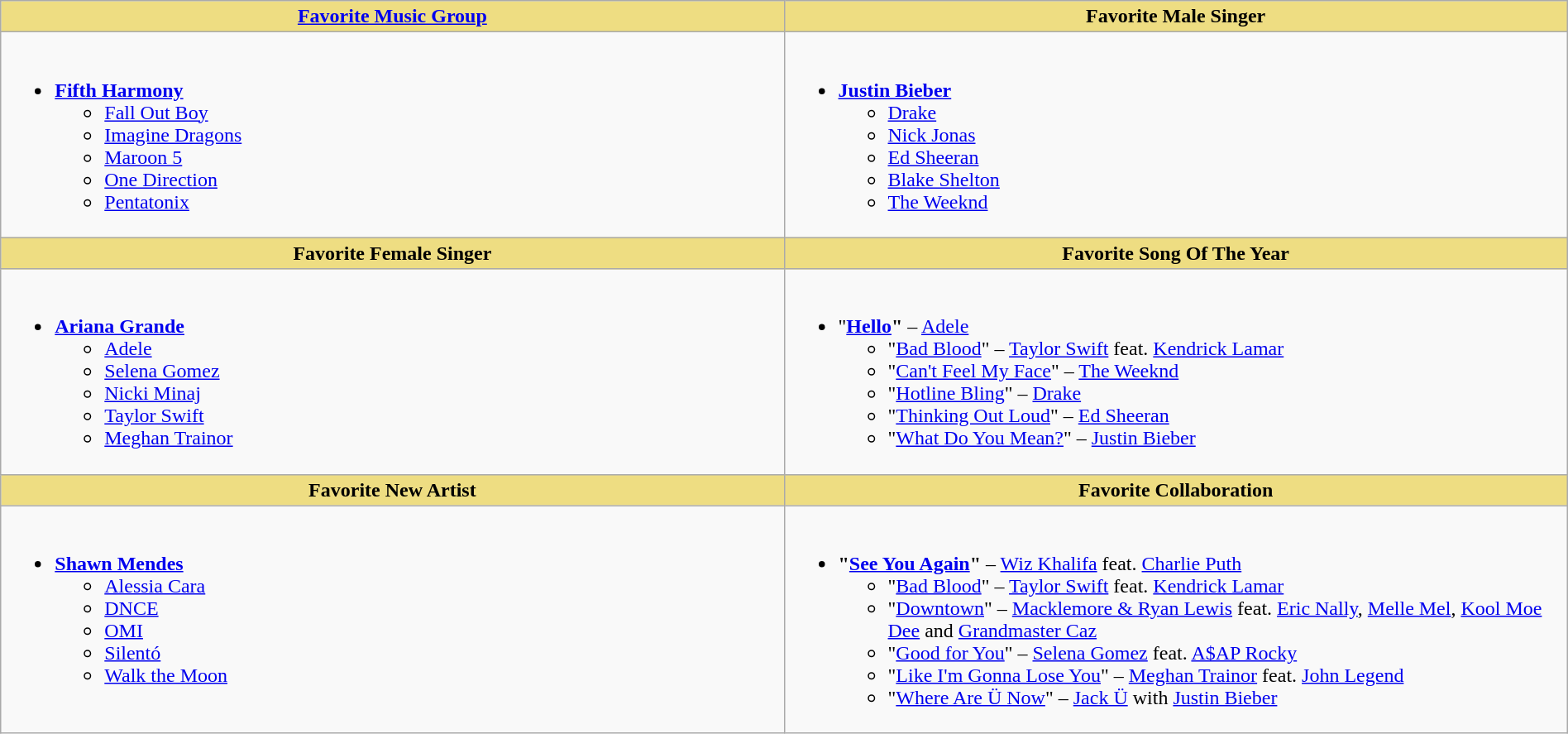<table class="wikitable" style="width:100%;">
<tr>
<th style="background:#EEDD82; width:50%"><a href='#'>Favorite Music Group</a></th>
<th style="background:#EEDD82; width:50%">Favorite Male Singer</th>
</tr>
<tr>
<td valign="top"><br><ul><li><strong><a href='#'>Fifth Harmony</a></strong><ul><li><a href='#'>Fall Out Boy</a></li><li><a href='#'>Imagine Dragons</a></li><li><a href='#'>Maroon 5</a></li><li><a href='#'>One Direction</a></li><li><a href='#'>Pentatonix</a></li></ul></li></ul></td>
<td valign="top"><br><ul><li><strong><a href='#'>Justin Bieber</a></strong><ul><li><a href='#'>Drake</a></li><li><a href='#'>Nick Jonas</a></li><li><a href='#'>Ed Sheeran</a></li><li><a href='#'>Blake Shelton</a></li><li><a href='#'>The Weeknd</a></li></ul></li></ul></td>
</tr>
<tr>
<th style="background:#EEDD82; width:50%">Favorite Female Singer</th>
<th style="background:#EEDD82; width:50%">Favorite Song Of The Year</th>
</tr>
<tr>
<td valign="top"><br><ul><li><strong><a href='#'>Ariana Grande</a></strong><ul><li><a href='#'>Adele</a></li><li><a href='#'>Selena Gomez</a></li><li><a href='#'>Nicki Minaj</a></li><li><a href='#'>Taylor Swift</a></li><li><a href='#'>Meghan Trainor</a></li></ul></li></ul></td>
<td valign="top"><br><ul><li>"<strong><a href='#'>Hello</a>"</strong> – <a href='#'>Adele</a><ul><li>"<a href='#'>Bad Blood</a>" – <a href='#'>Taylor Swift</a> feat. <a href='#'>Kendrick Lamar</a></li><li>"<a href='#'>Can't Feel My Face</a>" – <a href='#'>The Weeknd</a></li><li>"<a href='#'>Hotline Bling</a>" – <a href='#'>Drake</a></li><li>"<a href='#'>Thinking Out Loud</a>" – <a href='#'>Ed Sheeran</a></li><li>"<a href='#'>What Do You Mean?</a>" – <a href='#'>Justin Bieber</a></li></ul></li></ul></td>
</tr>
<tr>
<th style="background:#EEDD82; width:50%">Favorite New Artist</th>
<th style="background:#EEDD82; width:50%">Favorite Collaboration</th>
</tr>
<tr>
<td valign="top"><br><ul><li><strong><a href='#'>Shawn Mendes</a></strong><ul><li><a href='#'>Alessia Cara</a></li><li><a href='#'>DNCE</a></li><li><a href='#'>OMI</a></li><li><a href='#'>Silentó</a></li><li><a href='#'>Walk the Moon</a></li></ul></li></ul></td>
<td valign="top"><br><ul><li><strong>"<a href='#'>See You Again</a>"</strong> – <a href='#'>Wiz Khalifa</a> feat. <a href='#'>Charlie Puth</a><ul><li>"<a href='#'>Bad Blood</a>" – <a href='#'>Taylor Swift</a> feat. <a href='#'>Kendrick Lamar</a></li><li>"<a href='#'>Downtown</a>" – <a href='#'>Macklemore & Ryan Lewis</a> feat. <a href='#'>Eric Nally</a>, <a href='#'>Melle Mel</a>, <a href='#'>Kool Moe Dee</a> and <a href='#'>Grandmaster Caz</a></li><li>"<a href='#'>Good for You</a>" – <a href='#'>Selena Gomez</a> feat. <a href='#'>A$AP Rocky</a></li><li>"<a href='#'>Like I'm Gonna Lose You</a>" – <a href='#'>Meghan Trainor</a> feat. <a href='#'>John Legend</a></li><li>"<a href='#'>Where Are Ü Now</a>" – <a href='#'>Jack Ü</a> with <a href='#'>Justin Bieber</a></li></ul></li></ul></td>
</tr>
</table>
